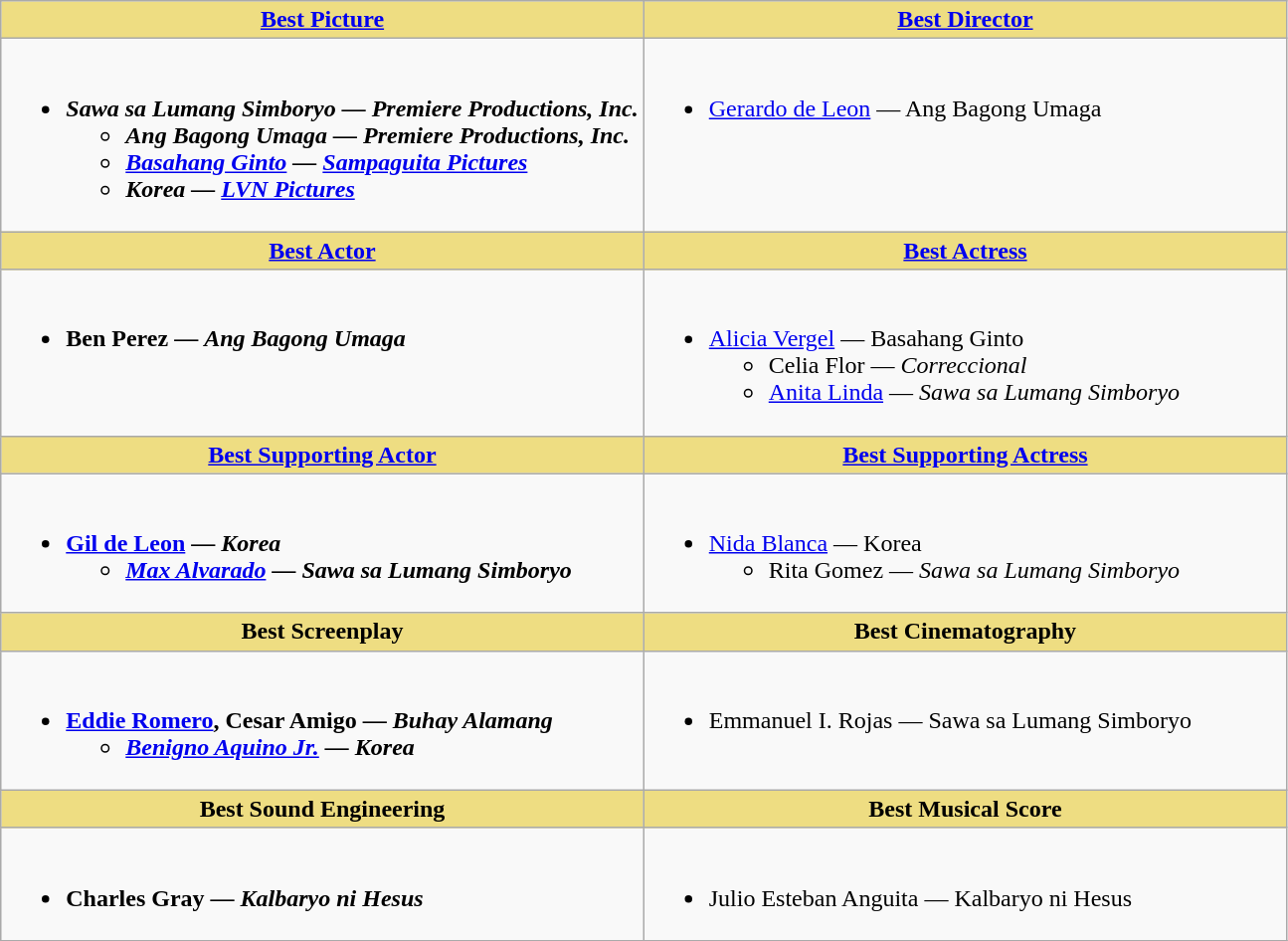<table class=wikitable>
<tr>
<th style="background:#EEDD82; width:50%"><a href='#'>Best Picture</a></th>
<th style="background:#EEDD82; width:50%"><a href='#'>Best Director</a></th>
</tr>
<tr>
<td valign="top"><br><ul><li><strong><em>Sawa sa Lumang Simboryo<em> — Premiere Productions, Inc.<strong><ul><li></em>Ang Bagong Umaga<em> — Premiere Productions, Inc.</li><li></em><a href='#'>Basahang Ginto</a><em> — <a href='#'>Sampaguita Pictures</a></li><li></em>Korea<em> — <a href='#'>LVN Pictures</a></li></ul></li></ul></td>
<td valign="top"><br><ul><li></strong><a href='#'>Gerardo de Leon</a> — </em>Ang Bagong Umaga</em></strong></li></ul></td>
</tr>
<tr>
<th style="background:#EEDD82; width:50%"><a href='#'>Best Actor</a></th>
<th style="background:#EEDD82; width:50%"><a href='#'>Best Actress</a></th>
</tr>
<tr>
<td valign="top"><br><ul><li><strong>Ben Perez — <em>Ang Bagong Umaga<strong><em> </li></ul></td>
<td valign="top"><br><ul><li></strong><a href='#'>Alicia Vergel</a> — </em>Basahang Ginto</em></strong><ul><li>Celia Flor — <em>Correccional</em></li><li><a href='#'>Anita Linda</a> — <em>Sawa sa Lumang Simboryo</em></li></ul></li></ul></td>
</tr>
<tr>
<th style="background:#EEDD82; width:50%"><a href='#'>Best Supporting Actor</a></th>
<th style="background:#EEDD82; width:50%"><a href='#'>Best Supporting Actress</a></th>
</tr>
<tr>
<td valign="top"><br><ul><li><strong><a href='#'>Gil de Leon</a> — <em>Korea<strong><em><ul><li><a href='#'>Max Alvarado</a> — </em>Sawa sa Lumang Simboryo<em></li></ul></li></ul></td>
<td valign="top"><br><ul><li></strong><a href='#'>Nida Blanca</a> — </em>Korea</em></strong><ul><li>Rita Gomez — <em>Sawa sa Lumang Simboryo</em></li></ul></li></ul></td>
</tr>
<tr>
<th style="background:#EEDD82; width:50%">Best Screenplay</th>
<th style="background:#EEDD82; width:50%">Best Cinematography</th>
</tr>
<tr>
<td valign="top"><br><ul><li><strong><a href='#'>Eddie Romero</a>, Cesar Amigo — <em>Buhay Alamang<strong><em><ul><li><a href='#'>Benigno Aquino Jr.</a> — </em>Korea<em></li></ul></li></ul></td>
<td valign="top"><br><ul><li></strong>Emmanuel I. Rojas — </em>Sawa sa Lumang Simboryo</em></strong> </li></ul></td>
</tr>
<tr>
<th style="background:#EEDD82; width:50%">Best Sound Engineering</th>
<th style="background:#EEDD82; width:50%">Best Musical Score</th>
</tr>
<tr>
<td valign="top"><br><ul><li><strong>Charles Gray — <em>Kalbaryo ni Hesus<strong><em></li></ul></td>
<td valign="top"><br><ul><li></strong>Julio Esteban Anguita — </em>Kalbaryo ni Hesus</em></strong></li></ul></td>
</tr>
<tr>
</tr>
</table>
